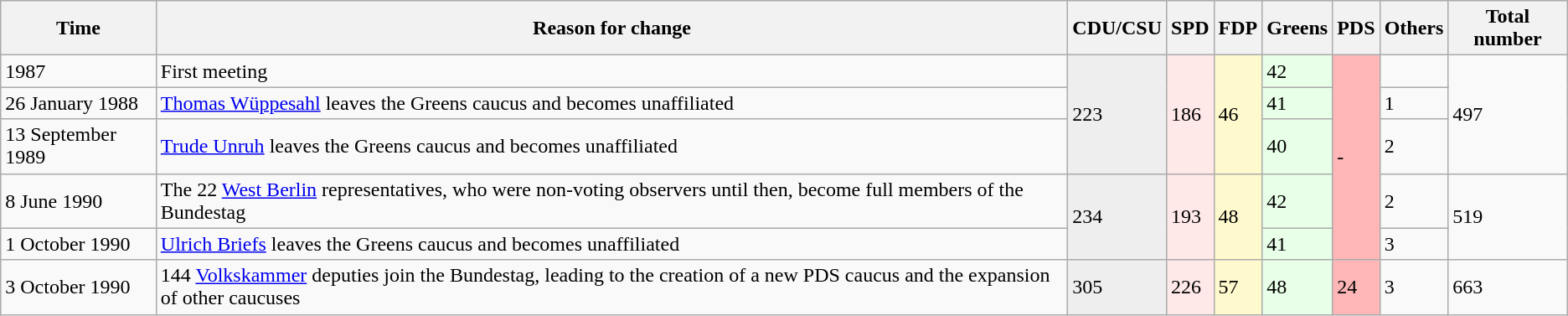<table class="wikitable">
<tr>
<th>Time</th>
<th>Reason for change</th>
<th>CDU/CSU</th>
<th>SPD</th>
<th>FDP</th>
<th>Greens</th>
<th>PDS</th>
<th>Others</th>
<th>Total number</th>
</tr>
<tr>
<td>1987</td>
<td>First meeting</td>
<td rowspan="3" style="background:#EEEEEE;">223</td>
<td rowspan="3" style="background:#FFE8E8;">186</td>
<td rowspan="3" style="background:#FFFACD;">46</td>
<td rowspan="1" style="background:#E8FFE8;">42</td>
<td rowspan="5" style="background:#FFB6B6;">-</td>
<td rowspan="1"></td>
<td rowspan="3">497</td>
</tr>
<tr>
<td>26 January 1988</td>
<td><a href='#'>Thomas Wüppesahl</a> leaves the Greens caucus and becomes unaffiliated</td>
<td rowspan="1" style="background:#E8FFE8;">41</td>
<td rowspan="1">1</td>
</tr>
<tr>
<td>13 September 1989</td>
<td><a href='#'>Trude Unruh</a> leaves the Greens caucus and becomes unaffiliated</td>
<td rowspan="1" style="background:#E8FFE8;">40</td>
<td rowspan="1">2</td>
</tr>
<tr>
<td>8 June 1990</td>
<td>The 22 <a href='#'>West Berlin</a> representatives, who were non-voting observers until then, become full members of the Bundestag</td>
<td rowspan="2" style="background:#EEEEEE;">234</td>
<td rowspan="2" style="background:#FFE8E8;">193</td>
<td rowspan="2" style="background:#FFFACD;">48</td>
<td rowspan="1" style="background:#E8FFE8;">42</td>
<td rowspan="1">2</td>
<td rowspan="2">519</td>
</tr>
<tr>
<td>1 October 1990</td>
<td><a href='#'>Ulrich Briefs</a> leaves the Greens caucus and becomes unaffiliated</td>
<td rowspan="1" style="background:#E8FFE8;">41</td>
<td rowspan="1">3</td>
</tr>
<tr>
<td>3 October 1990</td>
<td>144 <a href='#'>Volkskammer</a> deputies join the Bundestag, leading to the creation of a new PDS caucus and the expansion of other caucuses</td>
<td rowspan="1" style="background:#EEEEEE;">305</td>
<td rowspan="1" style="background:#FFE8E8;">226</td>
<td rowspan="1" style="background:#FFFACD;">57</td>
<td rowspan="1" style="background:#E8FFE8;">48</td>
<td rowspan="1" style="background:#FFB6B6;">24</td>
<td rowspan="1">3</td>
<td>663</td>
</tr>
</table>
